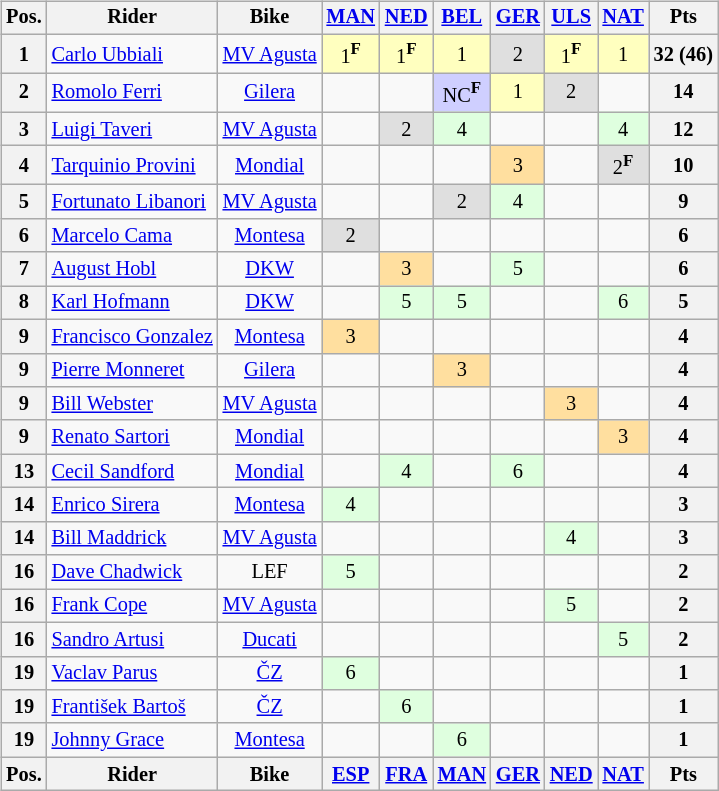<table>
<tr>
<td><br><table class="wikitable" style="font-size: 85%; text-align:center">
<tr>
<th>Pos.</th>
<th>Rider</th>
<th>Bike</th>
<th><a href='#'>MAN</a><br></th>
<th><a href='#'>NED</a><br></th>
<th><a href='#'>BEL</a><br></th>
<th><a href='#'>GER</a><br></th>
<th><a href='#'>ULS</a><br></th>
<th><a href='#'>NAT</a><br></th>
<th>Pts</th>
</tr>
<tr>
<th>1</th>
<td align="left"> <a href='#'>Carlo Ubbiali</a></td>
<td><a href='#'>MV Agusta</a></td>
<td style="background:#ffffbf;">1<strong><sup>F</sup></strong></td>
<td style="background:#ffffbf;">1<strong><sup>F</sup></strong></td>
<td style="background:#ffffbf;">1</td>
<td style="background:#dfdfdf;">2</td>
<td style="background:#ffffbf;">1<strong><sup>F</sup></strong></td>
<td style="background:#ffffbf;">1</td>
<th>32 (46)</th>
</tr>
<tr>
<th>2</th>
<td align="left"> <a href='#'>Romolo Ferri</a></td>
<td><a href='#'>Gilera</a></td>
<td></td>
<td></td>
<td style="background:#cfcfff;">NC<strong><sup>F</sup></strong></td>
<td style="background:#ffffbf;">1</td>
<td style="background:#dfdfdf;">2</td>
<td></td>
<th>14</th>
</tr>
<tr>
<th>3</th>
<td align="left"> <a href='#'>Luigi Taveri</a></td>
<td><a href='#'>MV Agusta</a></td>
<td></td>
<td style="background:#dfdfdf;">2</td>
<td style="background:#dfffdf;">4</td>
<td></td>
<td></td>
<td style="background:#dfffdf;">4</td>
<th>12</th>
</tr>
<tr>
<th>4</th>
<td align="left"> <a href='#'>Tarquinio Provini</a></td>
<td><a href='#'>Mondial</a></td>
<td></td>
<td></td>
<td></td>
<td style="background:#ffdf9f;">3</td>
<td></td>
<td style="background:#dfdfdf;">2<strong><sup>F</sup></strong></td>
<th>10</th>
</tr>
<tr>
<th>5</th>
<td align="left"> <a href='#'>Fortunato Libanori</a></td>
<td><a href='#'>MV Agusta</a></td>
<td></td>
<td></td>
<td style="background:#dfdfdf;">2</td>
<td style="background:#dfffdf;">4</td>
<td></td>
<td></td>
<th>9</th>
</tr>
<tr>
<th>6</th>
<td align="left"> <a href='#'>Marcelo Cama</a></td>
<td><a href='#'>Montesa</a></td>
<td style="background:#dfdfdf;">2</td>
<td></td>
<td></td>
<td></td>
<td></td>
<td></td>
<th>6</th>
</tr>
<tr>
<th>7</th>
<td align="left"> <a href='#'>August Hobl</a></td>
<td><a href='#'>DKW</a></td>
<td></td>
<td style="background:#ffdf9f;">3</td>
<td></td>
<td style="background:#dfffdf;">5</td>
<td></td>
<td></td>
<th>6</th>
</tr>
<tr>
<th>8</th>
<td align="left"> <a href='#'>Karl Hofmann</a></td>
<td><a href='#'>DKW</a></td>
<td></td>
<td style="background:#dfffdf;">5</td>
<td style="background:#dfffdf;">5</td>
<td></td>
<td></td>
<td style="background:#dfffdf;">6</td>
<th>5</th>
</tr>
<tr>
<th>9</th>
<td align="left"> <a href='#'>Francisco Gonzalez</a></td>
<td><a href='#'>Montesa</a></td>
<td style="background:#ffdf9f;">3</td>
<td></td>
<td></td>
<td></td>
<td></td>
<td></td>
<th>4</th>
</tr>
<tr>
<th>9</th>
<td align="left"> <a href='#'>Pierre Monneret</a></td>
<td><a href='#'>Gilera</a></td>
<td></td>
<td></td>
<td style="background:#ffdf9f;">3</td>
<td></td>
<td></td>
<td></td>
<th>4</th>
</tr>
<tr>
<th>9</th>
<td align="left"> <a href='#'>Bill Webster</a></td>
<td><a href='#'>MV Agusta</a></td>
<td></td>
<td></td>
<td></td>
<td></td>
<td style="background:#ffdf9f;">3</td>
<td></td>
<th>4</th>
</tr>
<tr>
<th>9</th>
<td align="left"> <a href='#'>Renato Sartori</a></td>
<td><a href='#'>Mondial</a></td>
<td></td>
<td></td>
<td></td>
<td></td>
<td></td>
<td style="background:#ffdf9f;">3</td>
<th>4</th>
</tr>
<tr>
<th>13</th>
<td align="left"> <a href='#'>Cecil Sandford</a></td>
<td><a href='#'>Mondial</a></td>
<td></td>
<td style="background:#dfffdf;">4</td>
<td></td>
<td style="background:#dfffdf;">6</td>
<td></td>
<td></td>
<th>4</th>
</tr>
<tr>
<th>14</th>
<td align="left"> <a href='#'>Enrico Sirera</a></td>
<td><a href='#'>Montesa</a></td>
<td style="background:#dfffdf;">4</td>
<td></td>
<td></td>
<td></td>
<td></td>
<td></td>
<th>3</th>
</tr>
<tr>
<th>14</th>
<td align="left"> <a href='#'>Bill Maddrick</a></td>
<td><a href='#'>MV Agusta</a></td>
<td></td>
<td></td>
<td></td>
<td></td>
<td style="background:#dfffdf;">4</td>
<td></td>
<th>3</th>
</tr>
<tr>
<th>16</th>
<td align="left"> <a href='#'>Dave Chadwick</a></td>
<td>LEF</td>
<td style="background:#dfffdf;">5</td>
<td></td>
<td></td>
<td></td>
<td></td>
<td></td>
<th>2</th>
</tr>
<tr>
<th>16</th>
<td align="left"> <a href='#'>Frank Cope</a></td>
<td><a href='#'>MV Agusta</a></td>
<td></td>
<td></td>
<td></td>
<td></td>
<td style="background:#dfffdf;">5</td>
<td></td>
<th>2</th>
</tr>
<tr>
<th>16</th>
<td align="left"> <a href='#'>Sandro Artusi</a></td>
<td><a href='#'>Ducati</a></td>
<td></td>
<td></td>
<td></td>
<td></td>
<td></td>
<td style="background:#dfffdf;">5</td>
<th>2</th>
</tr>
<tr>
<th>19</th>
<td align="left"> <a href='#'>Vaclav Parus</a></td>
<td><a href='#'>ČZ</a></td>
<td style="background:#dfffdf;">6</td>
<td></td>
<td></td>
<td></td>
<td></td>
<td></td>
<th>1</th>
</tr>
<tr>
<th>19</th>
<td align="left"> <a href='#'>František Bartoš</a></td>
<td><a href='#'>ČZ</a></td>
<td></td>
<td style="background:#dfffdf;">6</td>
<td></td>
<td></td>
<td></td>
<td></td>
<th>1</th>
</tr>
<tr>
<th>19</th>
<td align="left"> <a href='#'>Johnny Grace</a></td>
<td><a href='#'>Montesa</a></td>
<td></td>
<td></td>
<td style="background:#dfffdf;">6</td>
<td></td>
<td></td>
<td></td>
<th>1</th>
</tr>
<tr>
<th>Pos.</th>
<th>Rider</th>
<th>Bike</th>
<th><a href='#'>ESP</a><br></th>
<th><a href='#'>FRA</a><br></th>
<th><a href='#'>MAN</a><br></th>
<th><a href='#'>GER</a><br></th>
<th><a href='#'>NED</a><br></th>
<th><a href='#'>NAT</a><br></th>
<th>Pts</th>
</tr>
</table>
</td>
<td valign="top"><br></td>
</tr>
</table>
